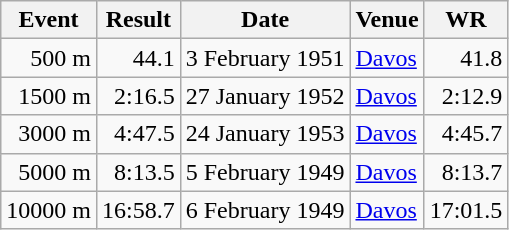<table class="wikitable" style="text-align:right">
<tr>
<th>Event</th>
<th>Result</th>
<th>Date</th>
<th>Venue</th>
<th>WR</th>
</tr>
<tr>
<td>500 m</td>
<td>44.1</td>
<td>3 February 1951</td>
<td align="left"><a href='#'>Davos</a></td>
<td>41.8</td>
</tr>
<tr>
<td>1500 m</td>
<td>2:16.5</td>
<td>27 January 1952</td>
<td align="left"><a href='#'>Davos</a></td>
<td>2:12.9</td>
</tr>
<tr>
<td>3000 m</td>
<td>4:47.5</td>
<td>24 January 1953</td>
<td align="left"><a href='#'>Davos</a></td>
<td>4:45.7</td>
</tr>
<tr>
<td>5000 m</td>
<td>8:13.5</td>
<td>5 February 1949</td>
<td align="left"><a href='#'>Davos</a></td>
<td>8:13.7</td>
</tr>
<tr>
<td>10000 m</td>
<td>16:58.7</td>
<td>6 February 1949</td>
<td align="left"><a href='#'>Davos</a></td>
<td>17:01.5</td>
</tr>
</table>
